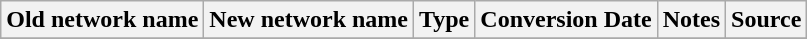<table class="wikitable">
<tr>
<th>Old network name</th>
<th>New network name</th>
<th>Type</th>
<th>Conversion Date</th>
<th>Notes</th>
<th>Source</th>
</tr>
<tr>
</tr>
</table>
